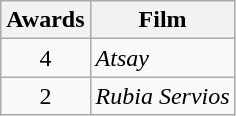<table class="wikitable" style="text-align:center">
<tr>
<th scope="col">Awards</th>
<th scope="col">Film</th>
</tr>
<tr>
<td>4</td>
<td align=left><em>Atsay</em></td>
</tr>
<tr>
<td>2</td>
<td align=left><em>Rubia Servios</em></td>
</tr>
</table>
